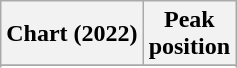<table class="wikitable sortable plainrowheaders" style="text-align:center">
<tr>
<th scope="col">Chart (2022)</th>
<th scope="col">Peak<br>position</th>
</tr>
<tr>
</tr>
<tr>
</tr>
<tr>
</tr>
<tr>
</tr>
<tr>
</tr>
</table>
